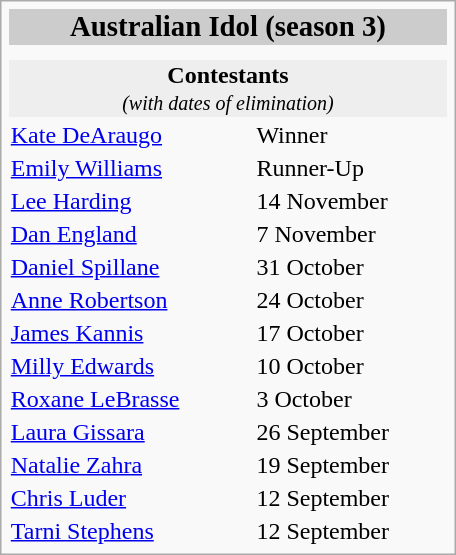<table class=infobox style=width:19em>
<tr>
<td colspan="2" style="background:#ccc; text-align:center;"><big><strong>Australian Idol (season 3)</strong></big></td>
</tr>
<tr>
<td colspan="2" style="text-align:center;"></td>
</tr>
<tr>
<td colspan="2" style="text-align:center;"></td>
</tr>
<tr>
<td colspan="2" style="background:#eee; text-align:center;"><strong>Contestants</strong><br><small><em>(with dates of elimination)</em></small></td>
</tr>
<tr>
<td><a href='#'>Kate DeAraugo</a></td>
<td>Winner</td>
</tr>
<tr>
<td><a href='#'>Emily Williams</a></td>
<td>Runner-Up</td>
</tr>
<tr>
<td><a href='#'>Lee Harding</a></td>
<td>14 November</td>
</tr>
<tr>
<td><a href='#'>Dan England</a></td>
<td>7 November</td>
</tr>
<tr>
<td><a href='#'>Daniel Spillane</a></td>
<td>31 October</td>
</tr>
<tr>
<td><a href='#'>Anne Robertson</a></td>
<td>24 October</td>
</tr>
<tr>
<td><a href='#'>James Kannis</a></td>
<td>17 October</td>
</tr>
<tr>
<td><a href='#'>Milly Edwards</a></td>
<td>10 October</td>
</tr>
<tr>
<td><a href='#'>Roxane LeBrasse</a></td>
<td>3 October</td>
</tr>
<tr>
<td><a href='#'>Laura Gissara</a></td>
<td>26 September</td>
</tr>
<tr>
<td><a href='#'>Natalie Zahra</a></td>
<td>19 September</td>
</tr>
<tr>
<td><a href='#'>Chris Luder</a></td>
<td>12 September</td>
</tr>
<tr>
<td><a href='#'>Tarni Stephens</a></td>
<td>12 September</td>
</tr>
</table>
